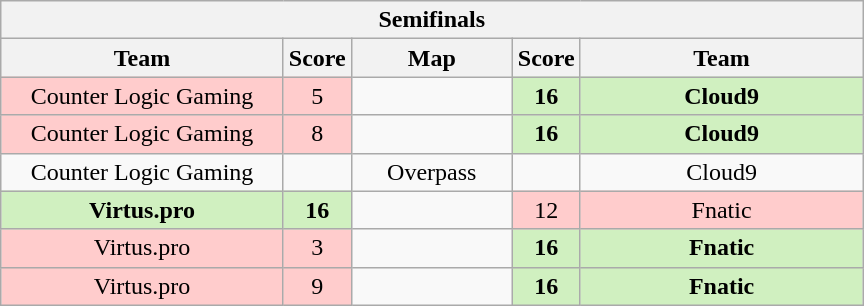<table class="wikitable" style="text-align: center;">
<tr>
<th colspan=5>Semifinals</th>
</tr>
<tr>
<th width="181px">Team</th>
<th width="20px">Score</th>
<th width="100px">Map</th>
<th width="20px">Score</th>
<th width="181px">Team</th>
</tr>
<tr>
<td style="background: #FFCCCC;">Counter Logic Gaming</td>
<td style="background: #FFCCCC;">5</td>
<td></td>
<td style="background: #D0F0C0;"><strong>16</strong></td>
<td style="background: #D0F0C0;"><strong>Cloud9</strong></td>
</tr>
<tr>
<td style="background: #FFCCCC;">Counter Logic Gaming</td>
<td style="background: #FFCCCC;">8</td>
<td></td>
<td style="background: #D0F0C0;"><strong>16</strong></td>
<td style="background: #D0F0C0;"><strong>Cloud9</strong></td>
</tr>
<tr>
<td>Counter Logic Gaming</td>
<td></td>
<td>Overpass</td>
<td></td>
<td>Cloud9</td>
</tr>
<tr>
<td style="background: #D0F0C0;"><strong>Virtus.pro</strong></td>
<td style="background: #D0F0C0;"><strong>16</strong></td>
<td></td>
<td style="background: #FFCCCC;">12</td>
<td style="background: #FFCCCC;">Fnatic</td>
</tr>
<tr>
<td style="background: #FFCCCC;">Virtus.pro</td>
<td style="background: #FFCCCC;">3</td>
<td></td>
<td style="background: #D0F0C0;"><strong>16</strong></td>
<td style="background: #D0F0C0;"><strong>Fnatic</strong></td>
</tr>
<tr>
<td style="background: #FFCCCC;">Virtus.pro</td>
<td style="background: #FFCCCC;">9</td>
<td></td>
<td style="background: #D0F0C0;"><strong>16</strong></td>
<td style="background: #D0F0C0;"><strong>Fnatic</strong></td>
</tr>
</table>
